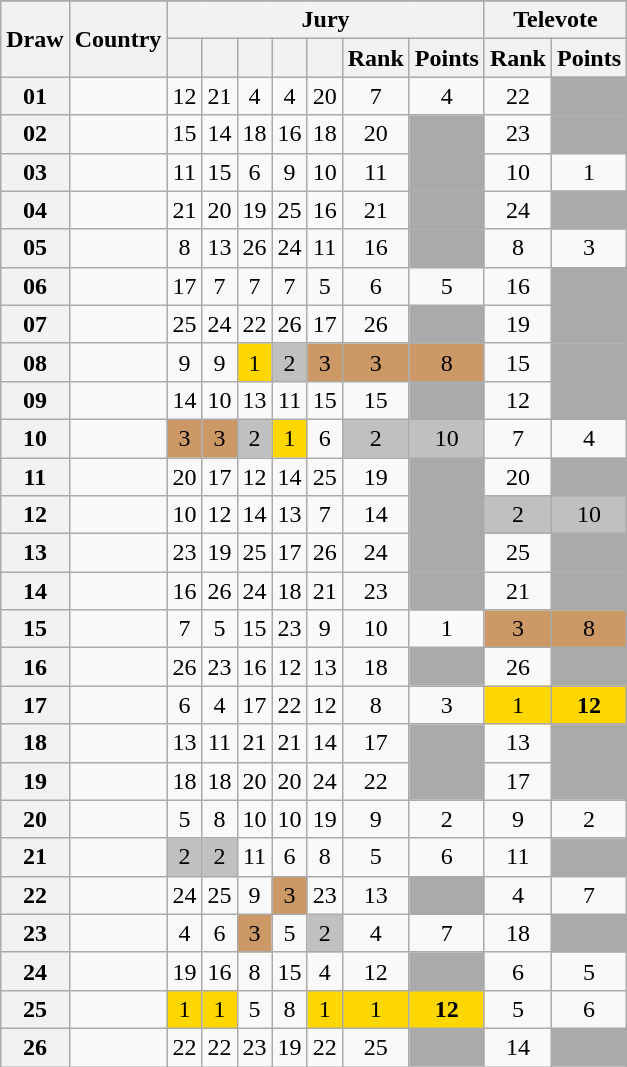<table class="sortable wikitable collapsible plainrowheaders" style="text-align:center;">
<tr>
</tr>
<tr>
<th scope="col" rowspan="2">Draw</th>
<th scope="col" rowspan="2">Country</th>
<th scope="col" colspan="7">Jury</th>
<th scope="col" colspan="2">Televote</th>
</tr>
<tr>
<th scope="col"><small></small></th>
<th scope="col"><small></small></th>
<th scope="col"><small></small></th>
<th scope="col"><small></small></th>
<th scope="col"><small></small></th>
<th scope="col">Rank</th>
<th scope="col">Points</th>
<th scope="col">Rank</th>
<th scope="col">Points</th>
</tr>
<tr>
<th scope="row" style="text-align:center;">01</th>
<td style="text-align:left;"></td>
<td>12</td>
<td>21</td>
<td>4</td>
<td>4</td>
<td>20</td>
<td>7</td>
<td>4</td>
<td>22</td>
<td style="background:#AAAAAA;"></td>
</tr>
<tr>
<th scope="row" style="text-align:center;">02</th>
<td style="text-align:left;"></td>
<td>15</td>
<td>14</td>
<td>18</td>
<td>16</td>
<td>18</td>
<td>20</td>
<td style="background:#AAAAAA;"></td>
<td>23</td>
<td style="background:#AAAAAA;"></td>
</tr>
<tr>
<th scope="row" style="text-align:center;">03</th>
<td style="text-align:left;"></td>
<td>11</td>
<td>15</td>
<td>6</td>
<td>9</td>
<td>10</td>
<td>11</td>
<td style="background:#AAAAAA;"></td>
<td>10</td>
<td>1</td>
</tr>
<tr>
<th scope="row" style="text-align:center;">04</th>
<td style="text-align:left;"></td>
<td>21</td>
<td>20</td>
<td>19</td>
<td>25</td>
<td>16</td>
<td>21</td>
<td style="background:#AAAAAA;"></td>
<td>24</td>
<td style="background:#AAAAAA;"></td>
</tr>
<tr>
<th scope="row" style="text-align:center;">05</th>
<td style="text-align:left;"></td>
<td>8</td>
<td>13</td>
<td>26</td>
<td>24</td>
<td>11</td>
<td>16</td>
<td style="background:#AAAAAA;"></td>
<td>8</td>
<td>3</td>
</tr>
<tr>
<th scope="row" style="text-align:center;">06</th>
<td style="text-align:left;"></td>
<td>17</td>
<td>7</td>
<td>7</td>
<td>7</td>
<td>5</td>
<td>6</td>
<td>5</td>
<td>16</td>
<td style="background:#AAAAAA;"></td>
</tr>
<tr>
<th scope="row" style="text-align:center;">07</th>
<td style="text-align:left;"></td>
<td>25</td>
<td>24</td>
<td>22</td>
<td>26</td>
<td>17</td>
<td>26</td>
<td style="background:#AAAAAA;"></td>
<td>19</td>
<td style="background:#AAAAAA;"></td>
</tr>
<tr>
<th scope="row" style="text-align:center;">08</th>
<td style="text-align:left;"></td>
<td>9</td>
<td>9</td>
<td style="background:gold;">1</td>
<td style="background:silver;">2</td>
<td style="background:#CC9966;">3</td>
<td style="background:#CC9966;">3</td>
<td style="background:#CC9966;">8</td>
<td>15</td>
<td style="background:#AAAAAA;"></td>
</tr>
<tr>
<th scope="row" style="text-align:center;">09</th>
<td style="text-align:left;"></td>
<td>14</td>
<td>10</td>
<td>13</td>
<td>11</td>
<td>15</td>
<td>15</td>
<td style="background:#AAAAAA;"></td>
<td>12</td>
<td style="background:#AAAAAA;"></td>
</tr>
<tr>
<th scope="row" style="text-align:center;">10</th>
<td style="text-align:left;"></td>
<td style="background:#CC9966;">3</td>
<td style="background:#CC9966;">3</td>
<td style="background:silver;">2</td>
<td style="background:gold;">1</td>
<td>6</td>
<td style="background:silver;">2</td>
<td style="background:silver;">10</td>
<td>7</td>
<td>4</td>
</tr>
<tr>
<th scope="row" style="text-align:center;">11</th>
<td style="text-align:left;"></td>
<td>20</td>
<td>17</td>
<td>12</td>
<td>14</td>
<td>25</td>
<td>19</td>
<td style="background:#AAAAAA;"></td>
<td>20</td>
<td style="background:#AAAAAA;"></td>
</tr>
<tr>
<th scope="row" style="text-align:center;">12</th>
<td style="text-align:left;"></td>
<td>10</td>
<td>12</td>
<td>14</td>
<td>13</td>
<td>7</td>
<td>14</td>
<td style="background:#AAAAAA;"></td>
<td style="background:silver;">2</td>
<td style="background:silver;">10</td>
</tr>
<tr>
<th scope="row" style="text-align:center;">13</th>
<td style="text-align:left;"></td>
<td>23</td>
<td>19</td>
<td>25</td>
<td>17</td>
<td>26</td>
<td>24</td>
<td style="background:#AAAAAA;"></td>
<td>25</td>
<td style="background:#AAAAAA;"></td>
</tr>
<tr>
<th scope="row" style="text-align:center;">14</th>
<td style="text-align:left;"></td>
<td>16</td>
<td>26</td>
<td>24</td>
<td>18</td>
<td>21</td>
<td>23</td>
<td style="background:#AAAAAA;"></td>
<td>21</td>
<td style="background:#AAAAAA;"></td>
</tr>
<tr>
<th scope="row" style="text-align:center;">15</th>
<td style="text-align:left;"></td>
<td>7</td>
<td>5</td>
<td>15</td>
<td>23</td>
<td>9</td>
<td>10</td>
<td>1</td>
<td style="background:#CC9966;">3</td>
<td style="background:#CC9966;">8</td>
</tr>
<tr>
<th scope="row" style="text-align:center;">16</th>
<td style="text-align:left;"></td>
<td>26</td>
<td>23</td>
<td>16</td>
<td>12</td>
<td>13</td>
<td>18</td>
<td style="background:#AAAAAA;"></td>
<td>26</td>
<td style="background:#AAAAAA;"></td>
</tr>
<tr>
<th scope="row" style="text-align:center;">17</th>
<td style="text-align:left;"></td>
<td>6</td>
<td>4</td>
<td>17</td>
<td>22</td>
<td>12</td>
<td>8</td>
<td>3</td>
<td style="background:gold;">1</td>
<td style="background:gold;"><strong>12</strong></td>
</tr>
<tr>
<th scope="row" style="text-align:center;">18</th>
<td style="text-align:left;"></td>
<td>13</td>
<td>11</td>
<td>21</td>
<td>21</td>
<td>14</td>
<td>17</td>
<td style="background:#AAAAAA;"></td>
<td>13</td>
<td style="background:#AAAAAA;"></td>
</tr>
<tr>
<th scope="row" style="text-align:center;">19</th>
<td style="text-align:left;"></td>
<td>18</td>
<td>18</td>
<td>20</td>
<td>20</td>
<td>24</td>
<td>22</td>
<td style="background:#AAAAAA;"></td>
<td>17</td>
<td style="background:#AAAAAA;"></td>
</tr>
<tr>
<th scope="row" style="text-align:center;">20</th>
<td style="text-align:left;"></td>
<td>5</td>
<td>8</td>
<td>10</td>
<td>10</td>
<td>19</td>
<td>9</td>
<td>2</td>
<td>9</td>
<td>2</td>
</tr>
<tr>
<th scope="row" style="text-align:center;">21</th>
<td style="text-align:left;"></td>
<td style="background:silver;">2</td>
<td style="background:silver;">2</td>
<td>11</td>
<td>6</td>
<td>8</td>
<td>5</td>
<td>6</td>
<td>11</td>
<td style="background:#AAAAAA;"></td>
</tr>
<tr>
<th scope="row" style="text-align:center;">22</th>
<td style="text-align:left;"></td>
<td>24</td>
<td>25</td>
<td>9</td>
<td style="background:#CC9966;">3</td>
<td>23</td>
<td>13</td>
<td style="background:#AAAAAA;"></td>
<td>4</td>
<td>7</td>
</tr>
<tr>
<th scope="row" style="text-align:center;">23</th>
<td style="text-align:left;"></td>
<td>4</td>
<td>6</td>
<td style="background:#CC9966;">3</td>
<td>5</td>
<td style="background:silver;">2</td>
<td>4</td>
<td>7</td>
<td>18</td>
<td style="background:#AAAAAA;"></td>
</tr>
<tr>
<th scope="row" style="text-align:center;">24</th>
<td style="text-align:left;"></td>
<td>19</td>
<td>16</td>
<td>8</td>
<td>15</td>
<td>4</td>
<td>12</td>
<td style="background:#AAAAAA;"></td>
<td>6</td>
<td>5</td>
</tr>
<tr>
<th scope="row" style="text-align:center;">25</th>
<td style="text-align:left;"></td>
<td style="background:gold;">1</td>
<td style="background:gold;">1</td>
<td>5</td>
<td>8</td>
<td style="background:gold;">1</td>
<td style="background:gold;">1</td>
<td style="background:gold;"><strong>12</strong></td>
<td>5</td>
<td>6</td>
</tr>
<tr>
<th scope="row" style="text-align:center;">26</th>
<td style="text-align:left;"></td>
<td>22</td>
<td>22</td>
<td>23</td>
<td>19</td>
<td>22</td>
<td>25</td>
<td style="background:#AAAAAA;"></td>
<td>14</td>
<td style="background:#AAAAAA;"></td>
</tr>
</table>
